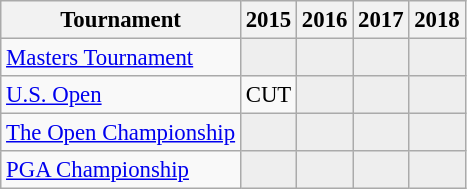<table class="wikitable" style="font-size:95%;text-align:center;">
<tr>
<th>Tournament</th>
<th>2015</th>
<th>2016</th>
<th>2017</th>
<th>2018</th>
</tr>
<tr>
<td align=left><a href='#'>Masters Tournament</a></td>
<td style="background:#eeeeee;"></td>
<td style="background:#eeeeee;"></td>
<td style="background:#eeeeee;"></td>
<td style="background:#eeeeee;"></td>
</tr>
<tr>
<td align=left><a href='#'>U.S. Open</a></td>
<td>CUT</td>
<td style="background:#eeeeee;"></td>
<td style="background:#eeeeee;"></td>
<td style="background:#eeeeee;"></td>
</tr>
<tr>
<td align=left><a href='#'>The Open Championship</a></td>
<td style="background:#eeeeee;"></td>
<td style="background:#eeeeee;"></td>
<td style="background:#eeeeee;"></td>
<td style="background:#eeeeee;"></td>
</tr>
<tr>
<td align=left><a href='#'>PGA Championship</a></td>
<td style="background:#eeeeee;"></td>
<td style="background:#eeeeee;"></td>
<td style="background:#eeeeee;"></td>
<td style="background:#eeeeee;"></td>
</tr>
</table>
